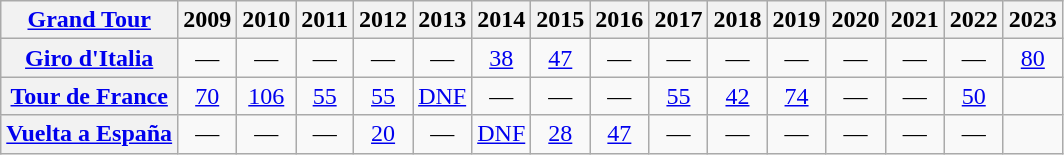<table class="wikitable plainrowheaders">
<tr>
<th scope="col"><a href='#'>Grand Tour</a></th>
<th scope="col">2009</th>
<th scope="col">2010</th>
<th scope="col">2011</th>
<th scope="col">2012</th>
<th scope="col">2013</th>
<th scope="col">2014</th>
<th scope="col">2015</th>
<th scope="col">2016</th>
<th scope="col">2017</th>
<th scope="col">2018</th>
<th scope="col">2019</th>
<th scope="col">2020</th>
<th scope="col">2021</th>
<th scope="col">2022</th>
<th scope="col">2023</th>
</tr>
<tr style="text-align:center;">
<th scope="row"> <a href='#'>Giro d'Italia</a></th>
<td>—</td>
<td>—</td>
<td>—</td>
<td>—</td>
<td>—</td>
<td><a href='#'>38</a></td>
<td><a href='#'>47</a></td>
<td>—</td>
<td>—</td>
<td>—</td>
<td>—</td>
<td>—</td>
<td>—</td>
<td>—</td>
<td><a href='#'>80</a></td>
</tr>
<tr style="text-align:center;">
<th scope="row"> <a href='#'>Tour de France</a></th>
<td><a href='#'>70</a></td>
<td><a href='#'>106</a></td>
<td><a href='#'>55</a></td>
<td><a href='#'>55</a></td>
<td><a href='#'>DNF</a></td>
<td>—</td>
<td>—</td>
<td>—</td>
<td><a href='#'>55</a></td>
<td><a href='#'>42</a></td>
<td><a href='#'>74</a></td>
<td>—</td>
<td>—</td>
<td><a href='#'>50</a></td>
<td></td>
</tr>
<tr style="text-align:center;">
<th scope="row"> <a href='#'>Vuelta a España</a></th>
<td>—</td>
<td>—</td>
<td>—</td>
<td><a href='#'>20</a></td>
<td>—</td>
<td><a href='#'>DNF</a></td>
<td><a href='#'>28</a></td>
<td><a href='#'>47</a></td>
<td>—</td>
<td>—</td>
<td>—</td>
<td>—</td>
<td>—</td>
<td>—</td>
<td></td>
</tr>
</table>
